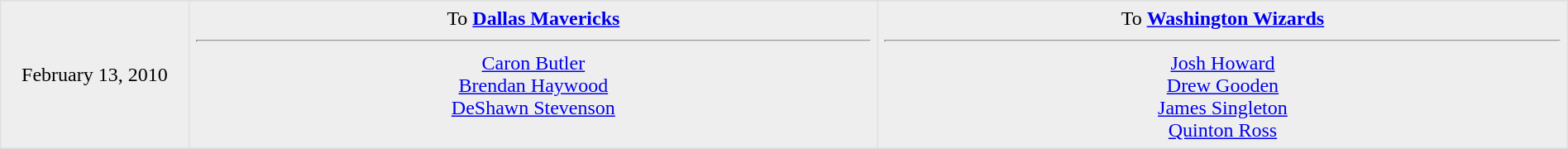<table border=1 style="border-collapse:collapse; text-align: center; width: 100%" bordercolor="#DFDFDF"  cellpadding="5">
<tr>
</tr>
<tr bgcolor="eeeeee">
<td style="width:12%">February 13, 2010</td>
<td style="width:44%" valign="top">To <strong><a href='#'>Dallas Mavericks</a></strong><hr><a href='#'>Caron Butler</a><br><a href='#'>Brendan Haywood</a><br><a href='#'>DeShawn Stevenson</a></td>
<td style="width:44%" valign="top">To <strong><a href='#'>Washington Wizards</a></strong><hr><a href='#'>Josh Howard</a><br><a href='#'>Drew Gooden</a><br><a href='#'>James Singleton</a><br><a href='#'>Quinton Ross</a></td>
</tr>
<tr>
</tr>
</table>
